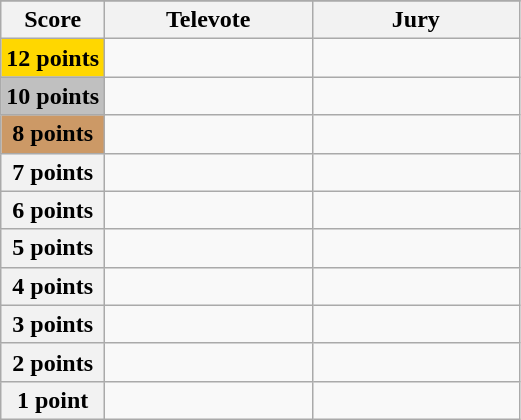<table class="wikitable">
<tr>
</tr>
<tr>
<th scope="col" width="20%">Score</th>
<th scope="col" width="40%">Televote</th>
<th scope="col" width="40%">Jury</th>
</tr>
<tr>
<th scope="row" style="background:gold">12 points</th>
<td></td>
<td></td>
</tr>
<tr>
<th scope="row" style="background:silver">10 points</th>
<td></td>
<td></td>
</tr>
<tr>
<th scope="row" style="background:#CC9966">8 points</th>
<td></td>
<td></td>
</tr>
<tr>
<th scope="row">7 points</th>
<td></td>
<td></td>
</tr>
<tr>
<th scope="row">6 points</th>
<td></td>
<td></td>
</tr>
<tr>
<th scope="row">5 points</th>
<td></td>
<td></td>
</tr>
<tr>
<th scope="row">4 points</th>
<td></td>
<td></td>
</tr>
<tr>
<th scope="row">3 points</th>
<td></td>
<td></td>
</tr>
<tr>
<th scope="row">2 points</th>
<td></td>
<td></td>
</tr>
<tr>
<th scope="row">1 point</th>
<td></td>
<td></td>
</tr>
</table>
